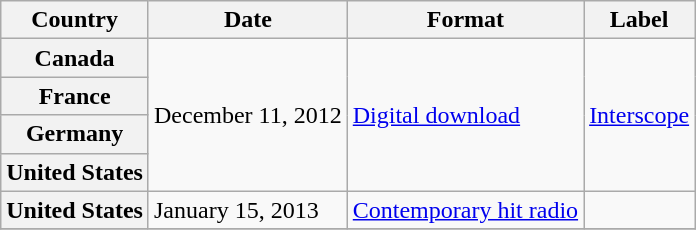<table class="wikitable plainrowheaders">
<tr>
<th scope="col">Country</th>
<th scope="col">Date</th>
<th scope="col">Format</th>
<th scope="col">Label</th>
</tr>
<tr>
<th scope="row">Canada</th>
<td rowspan="4">December 11, 2012</td>
<td rowspan="4"><a href='#'>Digital download</a></td>
<td rowspan="4"><a href='#'>Interscope</a></td>
</tr>
<tr>
<th scope="row">France</th>
</tr>
<tr>
<th scope="row">Germany</th>
</tr>
<tr>
<th scope="row">United States</th>
</tr>
<tr>
<th scope="row">United States</th>
<td>January 15, 2013</td>
<td><a href='#'>Contemporary hit radio</a></td>
<td></td>
</tr>
<tr>
</tr>
</table>
